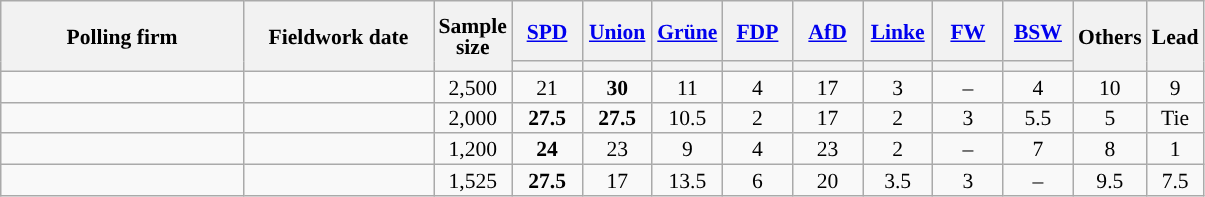<table class="wikitable sortable mw-datatable mw-collapsible" style="text-align:center;font-size:90%;line-height:14px;">
<tr style="height:40px;">
<th style="width:155px;" rowspan="2">Polling firm</th>
<th style="width:120px;" rowspan="2">Fieldwork date</th>
<th style="width: 35px;" rowspan="2">Sample<br>size</th>
<th class="unsortable" style="width:40px;"><a href='#'>SPD</a></th>
<th class="unsortable" style="width:40px;"><a href='#'>Union</a></th>
<th class="unsortable" style="width:40px;"><a href='#'>Grüne</a></th>
<th class="unsortable" style="width:40px;"><a href='#'>FDP</a></th>
<th class="unsortable" style="width:40px;"><a href='#'>AfD</a></th>
<th class="unsortable" style="width:40px;"><a href='#'>Linke</a></th>
<th class="unsortable" style="width:40px;"><a href='#'>FW</a></th>
<th class="unsortable" style="width:40px;"><a href='#'>BSW</a></th>
<th class="unsortable" style="width:30px;" rowspan="2">Others</th>
<th style="width:30px;" rowspan="2">Lead</th>
</tr>
<tr>
<th style="background:"></th>
<th style="background:"></th>
<th style="background:"></th>
<th style="background:"></th>
<th style="background:"></th>
<th style="background:"></th>
<th style="background:"></th>
<th style="background:"></th>
</tr>
<tr>
<td></td>
<td></td>
<td>2,500</td>
<td>21</td>
<td><strong>30</strong></td>
<td>11</td>
<td>4</td>
<td>17</td>
<td>3</td>
<td>–</td>
<td>4</td>
<td>10</td>
<td style="background:">9</td>
</tr>
<tr>
<td></td>
<td></td>
<td>2,000</td>
<td><strong>27.5</strong></td>
<td><strong>27.5</strong></td>
<td>10.5</td>
<td>2</td>
<td>17</td>
<td>2</td>
<td>3</td>
<td>5.5</td>
<td>5</td>
<td>Tie</td>
</tr>
<tr>
<td></td>
<td></td>
<td>1,200</td>
<td><strong>24</strong></td>
<td>23</td>
<td>9</td>
<td>4</td>
<td>23</td>
<td>2</td>
<td>–</td>
<td>7</td>
<td>8</td>
<td style="background:">1</td>
</tr>
<tr>
<td></td>
<td></td>
<td>1,525</td>
<td><strong>27.5</strong></td>
<td>17</td>
<td>13.5</td>
<td>6</td>
<td>20</td>
<td>3.5</td>
<td>3</td>
<td>–</td>
<td>9.5</td>
<td style="background:">7.5</td>
</tr>
</table>
